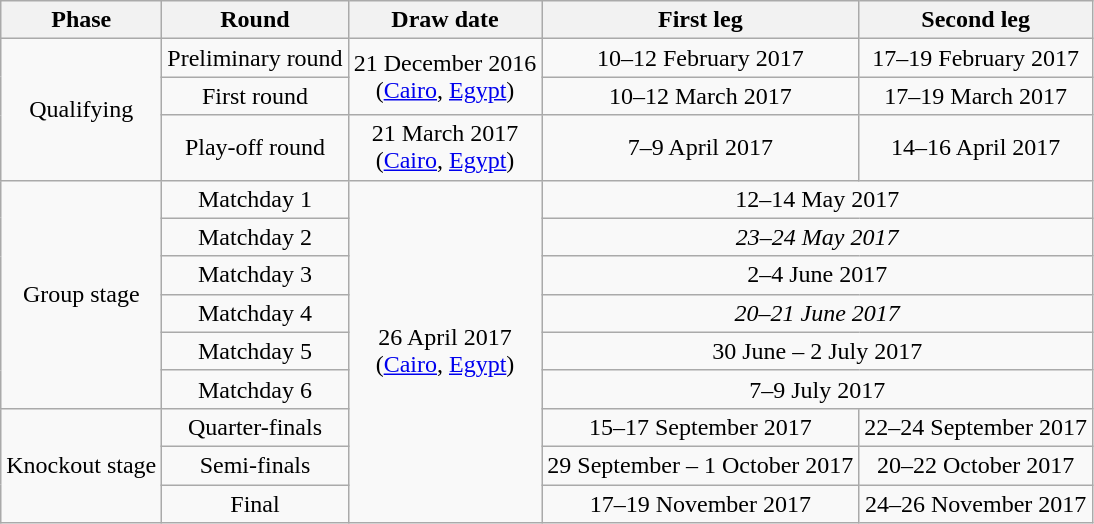<table class="wikitable" style="text-align:center">
<tr>
<th>Phase</th>
<th>Round</th>
<th>Draw date</th>
<th>First leg</th>
<th>Second leg</th>
</tr>
<tr>
<td rowspan=3>Qualifying</td>
<td>Preliminary round</td>
<td rowspan=2>21 December 2016<br>(<a href='#'>Cairo</a>, <a href='#'>Egypt</a>)</td>
<td>10–12 February 2017</td>
<td>17–19 February 2017</td>
</tr>
<tr>
<td>First round</td>
<td>10–12 March 2017</td>
<td>17–19 March 2017</td>
</tr>
<tr>
<td>Play-off round</td>
<td>21 March 2017<br>(<a href='#'>Cairo</a>, <a href='#'>Egypt</a>)</td>
<td>7–9 April 2017</td>
<td>14–16 April 2017</td>
</tr>
<tr>
<td rowspan=6>Group stage</td>
<td>Matchday 1</td>
<td rowspan=9>26 April 2017<br>(<a href='#'>Cairo</a>, <a href='#'>Egypt</a>)</td>
<td colspan=2>12–14 May 2017</td>
</tr>
<tr>
<td>Matchday 2</td>
<td colspan=2><em>23–24 May 2017</em></td>
</tr>
<tr>
<td>Matchday 3</td>
<td colspan=2>2–4 June 2017</td>
</tr>
<tr>
<td>Matchday 4</td>
<td colspan=2><em>20–21 June 2017</em></td>
</tr>
<tr>
<td>Matchday 5</td>
<td colspan=2>30 June – 2 July 2017</td>
</tr>
<tr>
<td>Matchday 6</td>
<td colspan=2>7–9 July 2017</td>
</tr>
<tr>
<td rowspan=3>Knockout stage</td>
<td>Quarter-finals</td>
<td>15–17 September 2017</td>
<td>22–24 September 2017</td>
</tr>
<tr>
<td>Semi-finals</td>
<td>29 September – 1 October 2017</td>
<td>20–22 October 2017</td>
</tr>
<tr>
<td>Final</td>
<td>17–19 November 2017</td>
<td>24–26 November 2017</td>
</tr>
</table>
